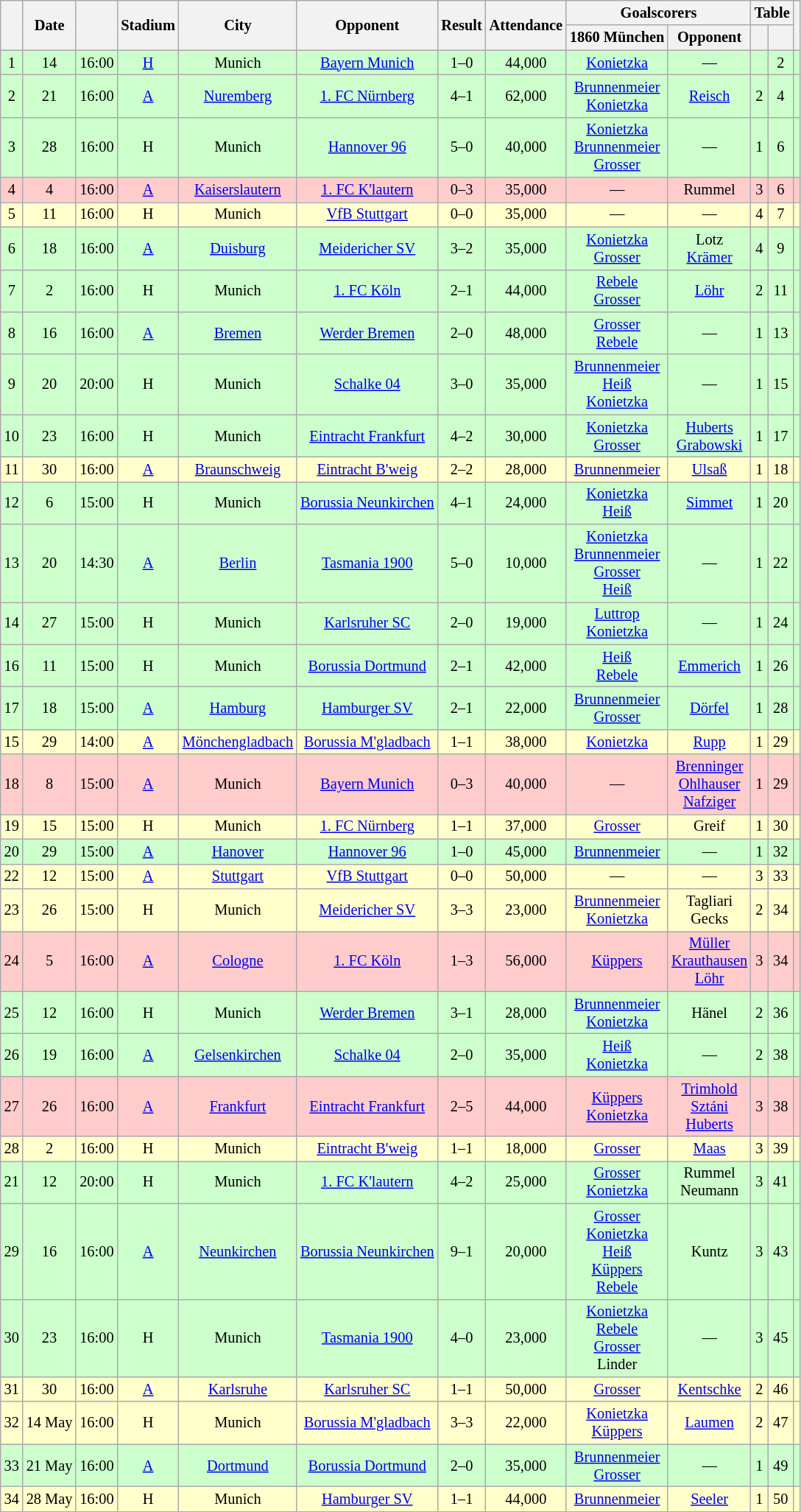<table class="wikitable" Style="text-align: center;font-size:85%">
<tr>
<th rowspan="2"></th>
<th rowspan="2">Date</th>
<th rowspan="2"></th>
<th rowspan="2">Stadium</th>
<th rowspan="2">City</th>
<th rowspan="2">Opponent</th>
<th rowspan="2">Result</th>
<th rowspan="2">Attendance</th>
<th colspan="2">Goalscorers</th>
<th colspan="2">Table</th>
<th rowspan="2"></th>
</tr>
<tr>
<th>1860 München</th>
<th>Opponent</th>
<th></th>
<th></th>
</tr>
<tr Use style="background:#cfc">
<td>1</td>
<td>14 </td>
<td>16:00</td>
<td><a href='#'>H</a></td>
<td>Munich</td>
<td><a href='#'>Bayern Munich</a></td>
<td>1–0</td>
<td>44,000</td>
<td><a href='#'>Konietzka</a> </td>
<td>—</td>
<td></td>
<td>2</td>
<td></td>
</tr>
<tr style="background:#cfc">
<td>2</td>
<td>21 </td>
<td>16:00</td>
<td><a href='#'>A</a></td>
<td><a href='#'>Nuremberg</a></td>
<td><a href='#'>1. FC Nürnberg</a></td>
<td>4–1</td>
<td>62,000</td>
<td><a href='#'>Brunnenmeier</a> <br><a href='#'>Konietzka</a> </td>
<td><a href='#'>Reisch</a> </td>
<td>2</td>
<td>4</td>
<td></td>
</tr>
<tr style="background:#cfc">
<td>3</td>
<td>28 </td>
<td>16:00</td>
<td>H</td>
<td>Munich</td>
<td><a href='#'>Hannover 96</a></td>
<td>5–0</td>
<td>40,000</td>
<td><a href='#'>Konietzka</a> <br><a href='#'>Brunnenmeier</a> <br><a href='#'>Grosser</a> </td>
<td>—</td>
<td>1</td>
<td>6</td>
<td></td>
</tr>
<tr style="background:#fcc">
<td>4</td>
<td>4 </td>
<td>16:00</td>
<td><a href='#'>A</a></td>
<td><a href='#'>Kaiserslautern</a></td>
<td><a href='#'>1. FC K'lautern</a></td>
<td>0–3</td>
<td>35,000</td>
<td>—</td>
<td>Rummel </td>
<td>3</td>
<td>6</td>
<td></td>
</tr>
<tr style="background:#ffc">
<td>5</td>
<td>11 </td>
<td>16:00</td>
<td>H</td>
<td>Munich</td>
<td><a href='#'>VfB Stuttgart</a></td>
<td>0–0</td>
<td>35,000</td>
<td>—</td>
<td>—</td>
<td>4</td>
<td>7</td>
<td></td>
</tr>
<tr style="background:#cfc">
<td>6</td>
<td>18 </td>
<td>16:00</td>
<td><a href='#'>A</a></td>
<td><a href='#'>Duisburg</a></td>
<td><a href='#'>Meidericher SV</a></td>
<td>3–2</td>
<td>35,000</td>
<td><a href='#'>Konietzka</a> <br><a href='#'>Grosser</a> </td>
<td>Lotz <br><a href='#'>Krämer</a> </td>
<td>4</td>
<td>9</td>
<td></td>
</tr>
<tr style="background:#cfc">
<td>7</td>
<td>2 </td>
<td>16:00</td>
<td>H</td>
<td>Munich</td>
<td><a href='#'>1. FC Köln</a></td>
<td>2–1</td>
<td>44,000</td>
<td><a href='#'>Rebele</a> <br><a href='#'>Grosser</a> </td>
<td><a href='#'>Löhr</a> </td>
<td>2</td>
<td>11</td>
<td></td>
</tr>
<tr style="background:#cfc">
<td>8</td>
<td>16 </td>
<td>16:00</td>
<td><a href='#'>A</a></td>
<td><a href='#'>Bremen</a></td>
<td><a href='#'>Werder Bremen</a></td>
<td>2–0</td>
<td>48,000</td>
<td><a href='#'>Grosser</a> <br><a href='#'>Rebele</a> </td>
<td>—</td>
<td>1</td>
<td>13</td>
<td></td>
</tr>
<tr style="background:#cfc">
<td>9</td>
<td>20 </td>
<td>20:00</td>
<td>H</td>
<td>Munich</td>
<td><a href='#'>Schalke 04</a></td>
<td>3–0</td>
<td>35,000</td>
<td><a href='#'>Brunnenmeier</a> <br><a href='#'>Heiß</a> <br><a href='#'>Konietzka</a> </td>
<td>—</td>
<td>1</td>
<td>15</td>
<td></td>
</tr>
<tr style="background:#cfc">
<td>10</td>
<td>23 </td>
<td>16:00</td>
<td>H</td>
<td>Munich</td>
<td><a href='#'>Eintracht Frankfurt</a></td>
<td>4–2</td>
<td>30,000</td>
<td><a href='#'>Konietzka</a> <br><a href='#'>Grosser</a> </td>
<td><a href='#'>Huberts</a> <br><a href='#'>Grabowski</a> </td>
<td>1</td>
<td>17</td>
<td></td>
</tr>
<tr style="background:#ffc">
<td>11</td>
<td>30 </td>
<td>16:00</td>
<td><a href='#'>A</a></td>
<td><a href='#'>Braunschweig</a></td>
<td><a href='#'>Eintracht B'weig</a></td>
<td>2–2</td>
<td>28,000</td>
<td><a href='#'>Brunnenmeier</a> </td>
<td><a href='#'>Ulsaß</a> </td>
<td>1</td>
<td>18</td>
<td></td>
</tr>
<tr style="background:#cfc">
<td>12</td>
<td>6 </td>
<td>15:00</td>
<td>H</td>
<td>Munich</td>
<td><a href='#'>Borussia Neunkirchen</a></td>
<td>4–1</td>
<td>24,000</td>
<td><a href='#'>Konietzka</a> <br><a href='#'>Heiß</a> </td>
<td><a href='#'>Simmet</a> </td>
<td>1</td>
<td>20</td>
<td></td>
</tr>
<tr style="background:#cfc">
<td>13</td>
<td>20 </td>
<td>14:30</td>
<td><a href='#'>A</a></td>
<td><a href='#'>Berlin</a></td>
<td><a href='#'>Tasmania 1900</a></td>
<td>5–0</td>
<td>10,000</td>
<td><a href='#'>Konietzka</a> <br><a href='#'>Brunnenmeier</a> <br><a href='#'>Grosser</a> <br><a href='#'>Heiß</a> </td>
<td>—</td>
<td>1</td>
<td>22</td>
<td></td>
</tr>
<tr style="background:#cfc">
<td>14</td>
<td>27 </td>
<td>15:00</td>
<td>H</td>
<td>Munich</td>
<td><a href='#'>Karlsruher SC</a></td>
<td>2–0</td>
<td>19,000</td>
<td><a href='#'>Luttrop</a> <br><a href='#'>Konietzka</a> </td>
<td>—</td>
<td>1</td>
<td>24</td>
<td></td>
</tr>
<tr style="background:#cfc">
<td>16</td>
<td>11 </td>
<td>15:00</td>
<td>H</td>
<td>Munich</td>
<td><a href='#'>Borussia Dortmund</a></td>
<td>2–1</td>
<td>42,000</td>
<td><a href='#'>Heiß</a> <br><a href='#'>Rebele</a> </td>
<td><a href='#'>Emmerich</a> </td>
<td>1</td>
<td>26</td>
<td></td>
</tr>
<tr style="background:#cfc">
<td>17</td>
<td>18 </td>
<td>15:00</td>
<td><a href='#'>A</a></td>
<td><a href='#'>Hamburg</a></td>
<td><a href='#'>Hamburger SV</a></td>
<td>2–1</td>
<td>22,000</td>
<td><a href='#'>Brunnenmeier</a> <br><a href='#'>Grosser</a> </td>
<td><a href='#'>Dörfel</a> </td>
<td>1</td>
<td>28</td>
<td></td>
</tr>
<tr style="background:#ffc">
<td>15</td>
<td>29 </td>
<td>14:00</td>
<td><a href='#'>A</a></td>
<td><a href='#'>Mönchengladbach</a></td>
<td><a href='#'>Borussia M'gladbach</a></td>
<td>1–1</td>
<td>38,000</td>
<td><a href='#'>Konietzka</a> </td>
<td><a href='#'>Rupp</a> </td>
<td>1</td>
<td>29</td>
<td></td>
</tr>
<tr style="background:#fcc">
<td>18</td>
<td>8 </td>
<td>15:00</td>
<td><a href='#'>A</a></td>
<td>Munich</td>
<td><a href='#'>Bayern Munich</a></td>
<td>0–3</td>
<td>40,000</td>
<td>—</td>
<td><a href='#'>Brenninger</a> <br><a href='#'>Ohlhauser</a> <br><a href='#'>Nafziger</a> </td>
<td>1</td>
<td>29</td>
<td></td>
</tr>
<tr style="background:#ffc">
<td>19</td>
<td>15 </td>
<td>15:00</td>
<td>H</td>
<td>Munich</td>
<td><a href='#'>1. FC Nürnberg</a></td>
<td>1–1</td>
<td>37,000</td>
<td><a href='#'>Grosser</a> </td>
<td>Greif </td>
<td>1</td>
<td>30</td>
<td></td>
</tr>
<tr style="background:#cfc">
<td>20</td>
<td>29 </td>
<td>15:00</td>
<td><a href='#'>A</a></td>
<td><a href='#'>Hanover</a></td>
<td><a href='#'>Hannover 96</a></td>
<td>1–0</td>
<td>45,000</td>
<td><a href='#'>Brunnenmeier</a> </td>
<td>—</td>
<td>1</td>
<td>32</td>
<td></td>
</tr>
<tr style="background:#ffc">
<td>22</td>
<td>12 </td>
<td>15:00</td>
<td><a href='#'>A</a></td>
<td><a href='#'>Stuttgart</a></td>
<td><a href='#'>VfB Stuttgart</a></td>
<td>0–0</td>
<td>50,000</td>
<td>—</td>
<td>—</td>
<td>3</td>
<td>33</td>
<td></td>
</tr>
<tr style="background:#ffc">
<td>23</td>
<td>26 </td>
<td>15:00</td>
<td>H</td>
<td>Munich</td>
<td><a href='#'>Meidericher SV</a></td>
<td>3–3</td>
<td>23,000</td>
<td><a href='#'>Brunnenmeier</a> <br><a href='#'>Konietzka</a> </td>
<td>Tagliari <br>Gecks </td>
<td>2</td>
<td>34</td>
<td></td>
</tr>
<tr style="background:#fcc">
<td>24</td>
<td>5 </td>
<td>16:00</td>
<td><a href='#'>A</a></td>
<td><a href='#'>Cologne</a></td>
<td><a href='#'>1. FC Köln</a></td>
<td>1–3</td>
<td>56,000</td>
<td><a href='#'>Küppers</a> </td>
<td><a href='#'>Müller</a> <br><a href='#'>Krauthausen</a> <br><a href='#'>Löhr</a> </td>
<td>3</td>
<td>34</td>
<td></td>
</tr>
<tr style="background:#cfc">
<td>25</td>
<td>12 </td>
<td>16:00</td>
<td>H</td>
<td>Munich</td>
<td><a href='#'>Werder Bremen</a></td>
<td>3–1</td>
<td>28,000</td>
<td><a href='#'>Brunnenmeier</a> <br><a href='#'>Konietzka</a> </td>
<td>Hänel </td>
<td>2</td>
<td>36</td>
<td></td>
</tr>
<tr style="background:#cfc">
<td>26</td>
<td>19 </td>
<td>16:00</td>
<td><a href='#'>A</a></td>
<td><a href='#'>Gelsenkirchen</a></td>
<td><a href='#'>Schalke 04</a></td>
<td>2–0</td>
<td>35,000</td>
<td><a href='#'>Heiß</a> <br><a href='#'>Konietzka</a> </td>
<td>—</td>
<td>2</td>
<td>38</td>
<td></td>
</tr>
<tr style="background:#fcc">
<td>27</td>
<td>26 </td>
<td>16:00</td>
<td><a href='#'>A</a></td>
<td><a href='#'>Frankfurt</a></td>
<td><a href='#'>Eintracht Frankfurt</a></td>
<td>2–5</td>
<td>44,000</td>
<td><a href='#'>Küppers</a> <br><a href='#'>Konietzka</a> </td>
<td><a href='#'>Trimhold</a> <br><a href='#'>Sztáni</a> <br><a href='#'>Huberts</a> </td>
<td>3</td>
<td>38</td>
<td></td>
</tr>
<tr style="background:#ffc">
<td>28</td>
<td>2 </td>
<td>16:00</td>
<td>H</td>
<td>Munich</td>
<td><a href='#'>Eintracht B'weig</a></td>
<td>1–1</td>
<td>18,000</td>
<td><a href='#'>Grosser</a> </td>
<td><a href='#'>Maas</a> </td>
<td>3</td>
<td>39</td>
<td></td>
</tr>
<tr style="background:#cfc">
<td>21</td>
<td>12 </td>
<td>20:00</td>
<td>H</td>
<td>Munich</td>
<td><a href='#'>1. FC K'lautern</a></td>
<td>4–2</td>
<td>25,000</td>
<td><a href='#'>Grosser</a> <br><a href='#'>Konietzka</a> </td>
<td>Rummel <br>Neumann </td>
<td>3</td>
<td>41</td>
<td></td>
</tr>
<tr style="background:#cfc">
<td>29</td>
<td>16 </td>
<td>16:00</td>
<td><a href='#'>A</a></td>
<td><a href='#'>Neunkirchen</a></td>
<td><a href='#'>Borussia Neunkirchen</a></td>
<td>9–1</td>
<td>20,000</td>
<td><a href='#'>Grosser</a> <br><a href='#'>Konietzka</a> <br><a href='#'>Heiß</a> <br><a href='#'>Küppers</a> <br><a href='#'>Rebele</a> </td>
<td>Kuntz </td>
<td>3</td>
<td>43</td>
<td></td>
</tr>
<tr style="background:#cfc">
<td>30</td>
<td>23 </td>
<td>16:00</td>
<td>H</td>
<td>Munich</td>
<td><a href='#'>Tasmania 1900</a></td>
<td>4–0</td>
<td>23,000</td>
<td><a href='#'>Konietzka</a> <br><a href='#'>Rebele</a> <br><a href='#'>Grosser</a> <br>Linder </td>
<td>—</td>
<td>3</td>
<td>45</td>
<td></td>
</tr>
<tr style="background:#ffc">
<td>31</td>
<td>30 </td>
<td>16:00</td>
<td><a href='#'>A</a></td>
<td><a href='#'>Karlsruhe</a></td>
<td><a href='#'>Karlsruher SC</a></td>
<td>1–1</td>
<td>50,000</td>
<td><a href='#'>Grosser</a> </td>
<td><a href='#'>Kentschke</a> </td>
<td>2</td>
<td>46</td>
<td></td>
</tr>
<tr style="background:#ffc">
<td>32</td>
<td>14 May</td>
<td>16:00</td>
<td>H</td>
<td>Munich</td>
<td><a href='#'>Borussia M'gladbach</a></td>
<td>3–3</td>
<td>22,000</td>
<td><a href='#'>Konietzka</a> <br><a href='#'>Küppers</a> </td>
<td><a href='#'>Laumen</a> </td>
<td>2</td>
<td>47</td>
<td></td>
</tr>
<tr style="background:#cfc">
<td>33</td>
<td>21 May</td>
<td>16:00</td>
<td><a href='#'>A</a></td>
<td><a href='#'>Dortmund</a></td>
<td><a href='#'>Borussia Dortmund</a></td>
<td>2–0</td>
<td>35,000</td>
<td><a href='#'>Brunnenmeier</a> <br><a href='#'>Grosser</a> </td>
<td>—</td>
<td>1</td>
<td>49</td>
<td></td>
</tr>
<tr style="background:#ffc">
<td>34</td>
<td>28 May</td>
<td>16:00</td>
<td>H</td>
<td>Munich</td>
<td><a href='#'>Hamburger SV</a></td>
<td>1–1</td>
<td>44,000</td>
<td><a href='#'>Brunnenmeier</a> </td>
<td><a href='#'>Seeler</a> </td>
<td>1</td>
<td>50</td>
<td></td>
</tr>
</table>
